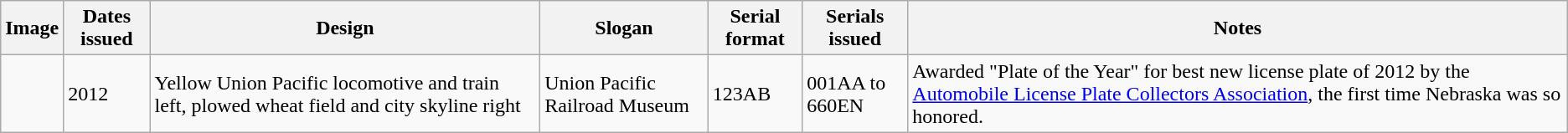<table class="wikitable">
<tr>
<th>Image</th>
<th>Dates issued</th>
<th>Design</th>
<th>Slogan</th>
<th>Serial format</th>
<th>Serials issued</th>
<th>Notes</th>
</tr>
<tr>
<td></td>
<td>2012</td>
<td>Yellow Union Pacific locomotive and train left, plowed wheat field and city skyline right</td>
<td>Union Pacific Railroad Museum</td>
<td>123AB</td>
<td>001AA to 660EN </td>
<td>Awarded "Plate of the Year" for best new license plate of 2012 by the <a href='#'>Automobile License Plate Collectors Association</a>, the first time Nebraska was so honored.</td>
</tr>
</table>
